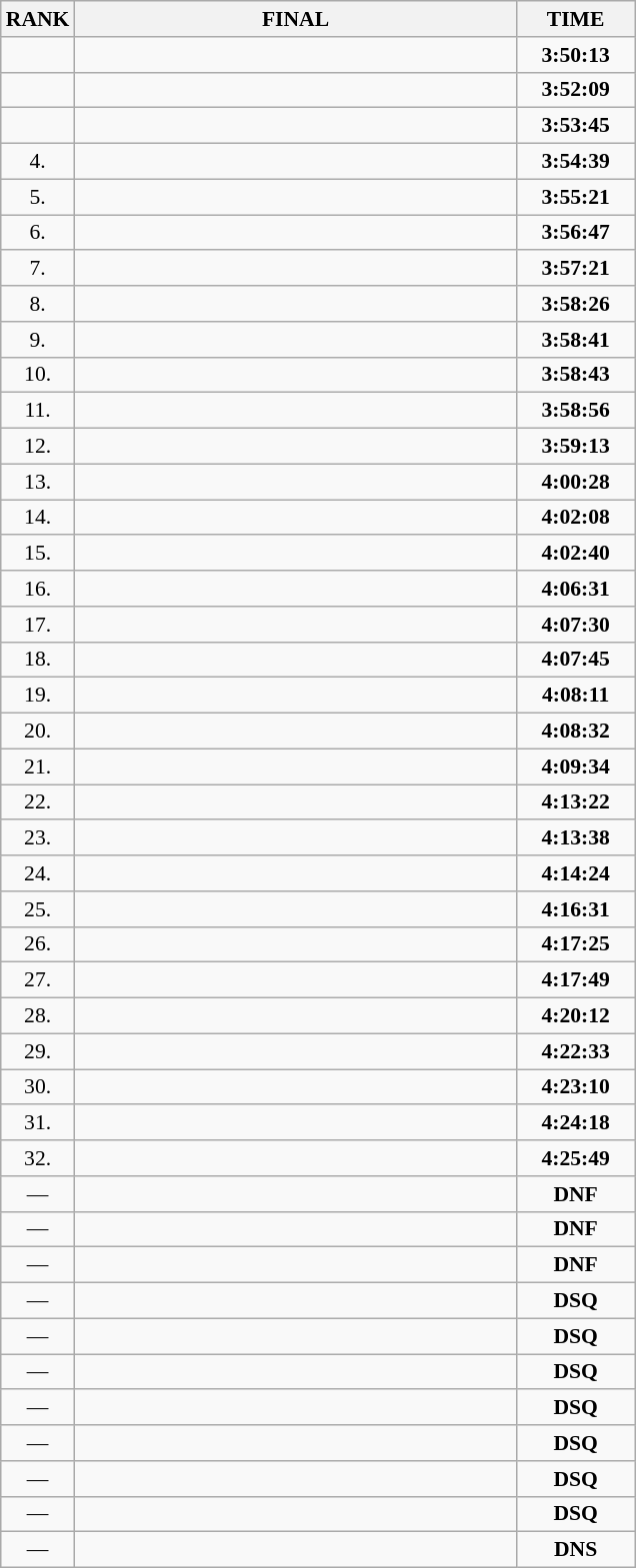<table class="wikitable" style="border-collapse: collapse; font-size: 90%;">
<tr>
<th>RANK</th>
<th style="width: 20em">FINAL</th>
<th style="width: 5em">TIME</th>
</tr>
<tr>
<td align="center"></td>
<td></td>
<td align="center"><strong>3:50:13</strong></td>
</tr>
<tr>
<td align="center"></td>
<td></td>
<td align="center"><strong>3:52:09</strong></td>
</tr>
<tr>
<td align="center"></td>
<td></td>
<td align="center"><strong>3:53:45</strong></td>
</tr>
<tr>
<td align="center">4.</td>
<td></td>
<td align="center"><strong>3:54:39</strong></td>
</tr>
<tr>
<td align="center">5.</td>
<td></td>
<td align="center"><strong>3:55:21</strong></td>
</tr>
<tr>
<td align="center">6.</td>
<td></td>
<td align="center"><strong>3:56:47</strong></td>
</tr>
<tr>
<td align="center">7.</td>
<td></td>
<td align="center"><strong>3:57:21</strong></td>
</tr>
<tr>
<td align="center">8.</td>
<td></td>
<td align="center"><strong>3:58:26</strong></td>
</tr>
<tr>
<td align="center">9.</td>
<td></td>
<td align="center"><strong>3:58:41</strong></td>
</tr>
<tr>
<td align="center">10.</td>
<td></td>
<td align="center"><strong>3:58:43</strong></td>
</tr>
<tr>
<td align="center">11.</td>
<td></td>
<td align="center"><strong>3:58:56</strong></td>
</tr>
<tr>
<td align="center">12.</td>
<td></td>
<td align="center"><strong>3:59:13</strong></td>
</tr>
<tr>
<td align="center">13.</td>
<td></td>
<td align="center"><strong>4:00:28</strong></td>
</tr>
<tr>
<td align="center">14.</td>
<td></td>
<td align="center"><strong>4:02:08</strong></td>
</tr>
<tr>
<td align="center">15.</td>
<td></td>
<td align="center"><strong>4:02:40</strong></td>
</tr>
<tr>
<td align="center">16.</td>
<td></td>
<td align="center"><strong>4:06:31</strong></td>
</tr>
<tr>
<td align="center">17.</td>
<td></td>
<td align="center"><strong>4:07:30</strong></td>
</tr>
<tr>
<td align="center">18.</td>
<td></td>
<td align="center"><strong>4:07:45</strong></td>
</tr>
<tr>
<td align="center">19.</td>
<td></td>
<td align="center"><strong>4:08:11</strong></td>
</tr>
<tr>
<td align="center">20.</td>
<td></td>
<td align="center"><strong>4:08:32</strong></td>
</tr>
<tr>
<td align="center">21.</td>
<td></td>
<td align="center"><strong>4:09:34</strong></td>
</tr>
<tr>
<td align="center">22.</td>
<td></td>
<td align="center"><strong>4:13:22</strong></td>
</tr>
<tr>
<td align="center">23.</td>
<td></td>
<td align="center"><strong>4:13:38</strong></td>
</tr>
<tr>
<td align="center">24.</td>
<td></td>
<td align="center"><strong>4:14:24</strong></td>
</tr>
<tr>
<td align="center">25.</td>
<td></td>
<td align="center"><strong>4:16:31</strong></td>
</tr>
<tr>
<td align="center">26.</td>
<td></td>
<td align="center"><strong>4:17:25</strong></td>
</tr>
<tr>
<td align="center">27.</td>
<td></td>
<td align="center"><strong>4:17:49</strong></td>
</tr>
<tr>
<td align="center">28.</td>
<td></td>
<td align="center"><strong>4:20:12</strong></td>
</tr>
<tr>
<td align="center">29.</td>
<td></td>
<td align="center"><strong>4:22:33</strong></td>
</tr>
<tr>
<td align="center">30.</td>
<td></td>
<td align="center"><strong>4:23:10</strong></td>
</tr>
<tr>
<td align="center">31.</td>
<td></td>
<td align="center"><strong>4:24:18</strong></td>
</tr>
<tr>
<td align="center">32.</td>
<td></td>
<td align="center"><strong>4:25:49</strong></td>
</tr>
<tr>
<td align="center">—</td>
<td></td>
<td align="center"><strong>DNF</strong></td>
</tr>
<tr>
<td align="center">—</td>
<td></td>
<td align="center"><strong>DNF</strong></td>
</tr>
<tr>
<td align="center">—</td>
<td></td>
<td align="center"><strong>DNF</strong></td>
</tr>
<tr>
<td align="center">—</td>
<td></td>
<td align="center"><strong>DSQ</strong></td>
</tr>
<tr>
<td align="center">—</td>
<td></td>
<td align="center"><strong>DSQ</strong></td>
</tr>
<tr>
<td align="center">—</td>
<td></td>
<td align="center"><strong>DSQ</strong></td>
</tr>
<tr>
<td align="center">—</td>
<td></td>
<td align="center"><strong>DSQ</strong></td>
</tr>
<tr>
<td align="center">—</td>
<td></td>
<td align="center"><strong>DSQ</strong></td>
</tr>
<tr>
<td align="center">—</td>
<td></td>
<td align="center"><strong>DSQ</strong></td>
</tr>
<tr>
<td align="center">—</td>
<td></td>
<td align="center"><strong>DSQ</strong></td>
</tr>
<tr>
<td align="center">—</td>
<td></td>
<td align="center"><strong>DNS</strong></td>
</tr>
</table>
